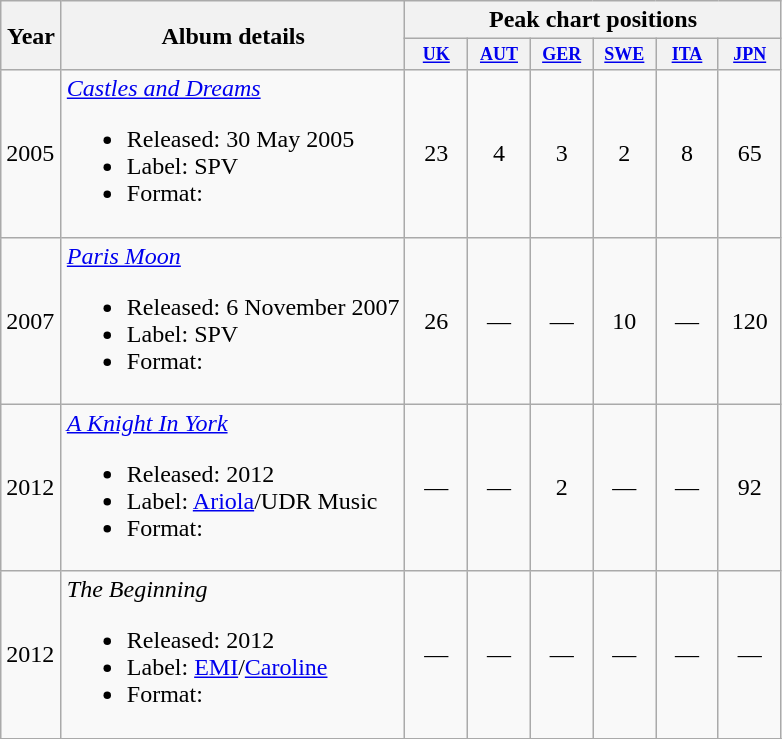<table class="wikitable">
<tr>
<th rowspan="2" width="33">Year</th>
<th rowspan="2">Album details</th>
<th colspan="6">Peak chart positions</th>
</tr>
<tr>
<th style="width:3em;font-size:75%"><a href='#'>UK</a><br></th>
<th style="width:3em;font-size:75%"><a href='#'>AUT</a><br></th>
<th style="width:3em;font-size:75%"><a href='#'>GER</a><br></th>
<th style="width:3em;font-size:75%"><a href='#'>SWE</a><br></th>
<th style="width:3em;font-size:75%"><a href='#'>ITA</a><br></th>
<th style="width:3em;font-size:75%"><a href='#'>JPN</a><br></th>
</tr>
<tr>
<td>2005</td>
<td><em><a href='#'>Castles and Dreams</a></em><br><ul><li>Released: 30 May 2005</li><li>Label: SPV</li><li>Format:</li></ul></td>
<td align="center">23</td>
<td align="center">4</td>
<td align="center">3</td>
<td align="center">2</td>
<td align="center">8</td>
<td align="center">65</td>
</tr>
<tr>
<td>2007</td>
<td><em><a href='#'>Paris Moon</a></em><br><ul><li>Released: 6 November 2007</li><li>Label: SPV</li><li>Format:</li></ul></td>
<td align="center">26</td>
<td align="center">—</td>
<td align="center">—</td>
<td align="center">10</td>
<td align="center">—</td>
<td align="center">120</td>
</tr>
<tr>
<td>2012</td>
<td><em><a href='#'>A Knight In York</a></em><br><ul><li>Released: 2012</li><li>Label: <a href='#'>Ariola</a>/UDR Music</li><li>Format:</li></ul></td>
<td align="center">—</td>
<td align="center">—</td>
<td align="center">2</td>
<td align="center">—</td>
<td align="center">—</td>
<td align="center">92</td>
</tr>
<tr>
<td>2012</td>
<td><em>The Beginning</em><br><ul><li>Released: 2012</li><li>Label: <a href='#'>EMI</a>/<a href='#'>Caroline</a></li><li>Format:</li></ul></td>
<td align="center">—</td>
<td align="center">—</td>
<td align="center">—</td>
<td align="center">—</td>
<td align="center">—</td>
<td align="center">—</td>
</tr>
<tr>
</tr>
</table>
